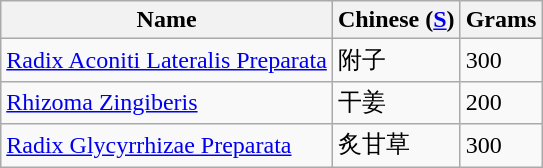<table class="wikitable sortable">
<tr>
<th>Name</th>
<th>Chinese (<a href='#'>S</a>)</th>
<th>Grams</th>
</tr>
<tr>
<td><a href='#'>Radix Aconiti Lateralis Preparata</a></td>
<td>附子</td>
<td>300</td>
</tr>
<tr>
<td><a href='#'>Rhizoma Zingiberis</a></td>
<td>干姜</td>
<td>200</td>
</tr>
<tr>
<td><a href='#'>Radix Glycyrrhizae Preparata</a></td>
<td>炙甘草</td>
<td>300</td>
</tr>
</table>
